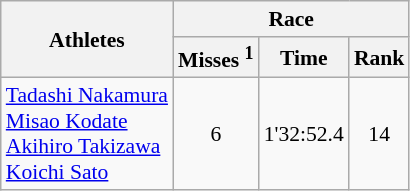<table class="wikitable" border="1" style="font-size:90%">
<tr>
<th rowspan=2>Athletes</th>
<th colspan=3>Race</th>
</tr>
<tr>
<th>Misses <sup>1</sup></th>
<th>Time</th>
<th>Rank</th>
</tr>
<tr>
<td><a href='#'>Tadashi Nakamura</a><br><a href='#'>Misao Kodate</a><br><a href='#'>Akihiro Takizawa</a><br><a href='#'>Koichi Sato</a></td>
<td align=center>6</td>
<td align=center>1'32:52.4</td>
<td align=center>14</td>
</tr>
</table>
